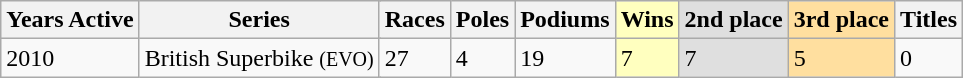<table class="wikitable">
<tr>
<th>Years Active</th>
<th colspan=2>Series</th>
<th>Races</th>
<th>Poles</th>
<th>Podiums</th>
<td style="background:#ffffbf;"><strong>Wins</strong></td>
<td style="background:#DFDFDF;"><strong>2nd place</strong></td>
<td style="background:#FFDF9F;"><strong>3rd place</strong></td>
<th>Titles</th>
</tr>
<tr>
<td>2010</td>
<td colspan=2>British Superbike <small>(EVO)</small></td>
<td>27</td>
<td>4</td>
<td>19</td>
<td style="background:#ffffbf;">7</td>
<td style="background:#DFDFDF;">7</td>
<td style="background:#FFDF9F;">5</td>
<td>0</td>
</tr>
</table>
